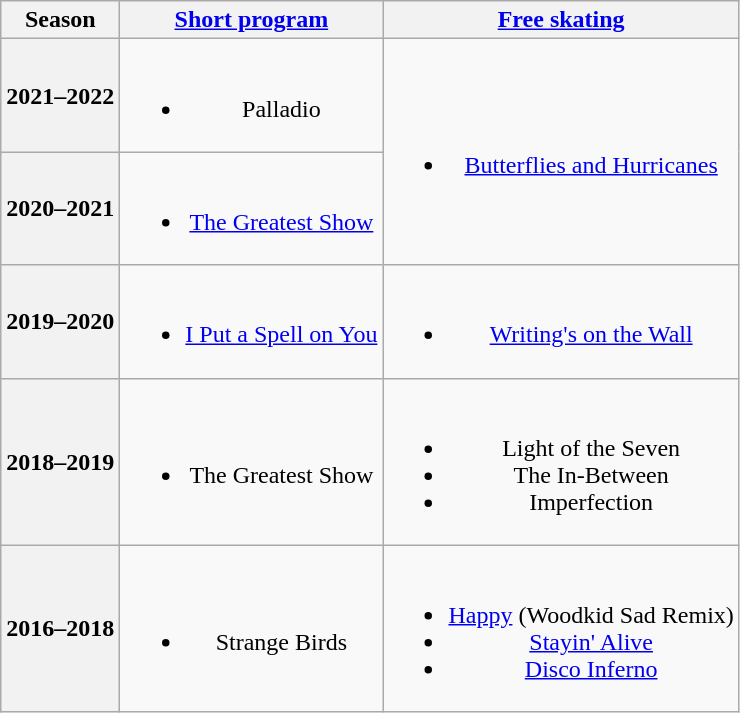<table class=wikitable style=text-align:center>
<tr>
<th>Season</th>
<th><a href='#'>Short program</a></th>
<th><a href='#'>Free skating</a></th>
</tr>
<tr>
<th>2021–2022 <br> </th>
<td><br><ul><li>Palladio <br> </li></ul></td>
<td rowspan=2><br><ul><li><a href='#'>Butterflies and Hurricanes</a> <br></li></ul></td>
</tr>
<tr>
<th>2020–2021 <br> </th>
<td><br><ul><li><a href='#'>The Greatest Show</a> <br> </li></ul></td>
</tr>
<tr>
<th>2019–2020 <br> </th>
<td><br><ul><li><a href='#'>I Put a Spell on You</a></li></ul></td>
<td><br><ul><li><a href='#'>Writing's on the Wall</a> <br></li></ul></td>
</tr>
<tr>
<th>2018–2019 <br> </th>
<td><br><ul><li>The Greatest Show <br></li></ul></td>
<td><br><ul><li>Light of the Seven <br></li><li>The In-Between <br></li><li>Imperfection <br></li></ul></td>
</tr>
<tr>
<th>2016–2018 <br> </th>
<td><br><ul><li>Strange Birds <br></li></ul></td>
<td><br><ul><li><a href='#'>Happy</a> (Woodkid Sad Remix) <br></li><li><a href='#'>Stayin' Alive</a> <br></li><li><a href='#'>Disco Inferno</a> <br></li></ul></td>
</tr>
</table>
